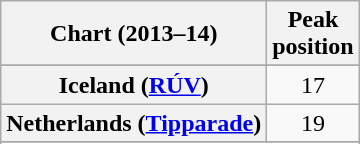<table class="wikitable sortable plainrowheaders" style="text-align:center;">
<tr>
<th scope="col">Chart (2013–14)</th>
<th scope="col">Peak<br>position</th>
</tr>
<tr>
</tr>
<tr>
</tr>
<tr>
</tr>
<tr>
</tr>
<tr>
</tr>
<tr>
</tr>
<tr>
</tr>
<tr>
</tr>
<tr>
</tr>
<tr>
<th scope="row">Iceland (<a href='#'>RÚV</a>)</th>
<td align="center">17</td>
</tr>
<tr>
<th scope="row">Netherlands (<a href='#'>Tipparade</a>)</th>
<td align="center">19</td>
</tr>
<tr>
</tr>
<tr>
</tr>
<tr>
</tr>
<tr>
</tr>
<tr>
</tr>
</table>
